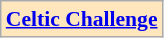<table class="wikitable" style="font-size:90%">
<tr>
<td style="text-align:center; background:#FFE6BD;"><strong><a href='#'>Celtic Challenge</a></strong></td>
</tr>
</table>
